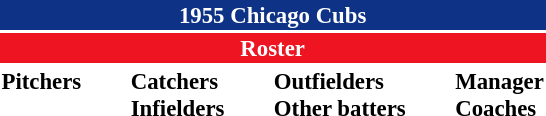<table class="toccolours" style="font-size: 95%;">
<tr>
<th colspan="10" style="background-color: #0e3386; color: white; text-align: center;">1955 Chicago Cubs</th>
</tr>
<tr>
<td colspan="10" style="background-color: #EE1422; color: white; text-align: center;"><strong>Roster</strong></td>
</tr>
<tr>
<td valign="top"><strong>Pitchers</strong><br>














</td>
<td width="25px"></td>
<td valign="top"><strong>Catchers</strong><br>




<strong>Infielders</strong>





</td>
<td width="25px"></td>
<td valign="top"><strong>Outfielders</strong><br>








<strong>Other batters</strong>
</td>
<td width="25px"></td>
<td valign="top"><strong>Manager</strong><br>
<strong>Coaches</strong>



</td>
</tr>
<tr>
</tr>
</table>
